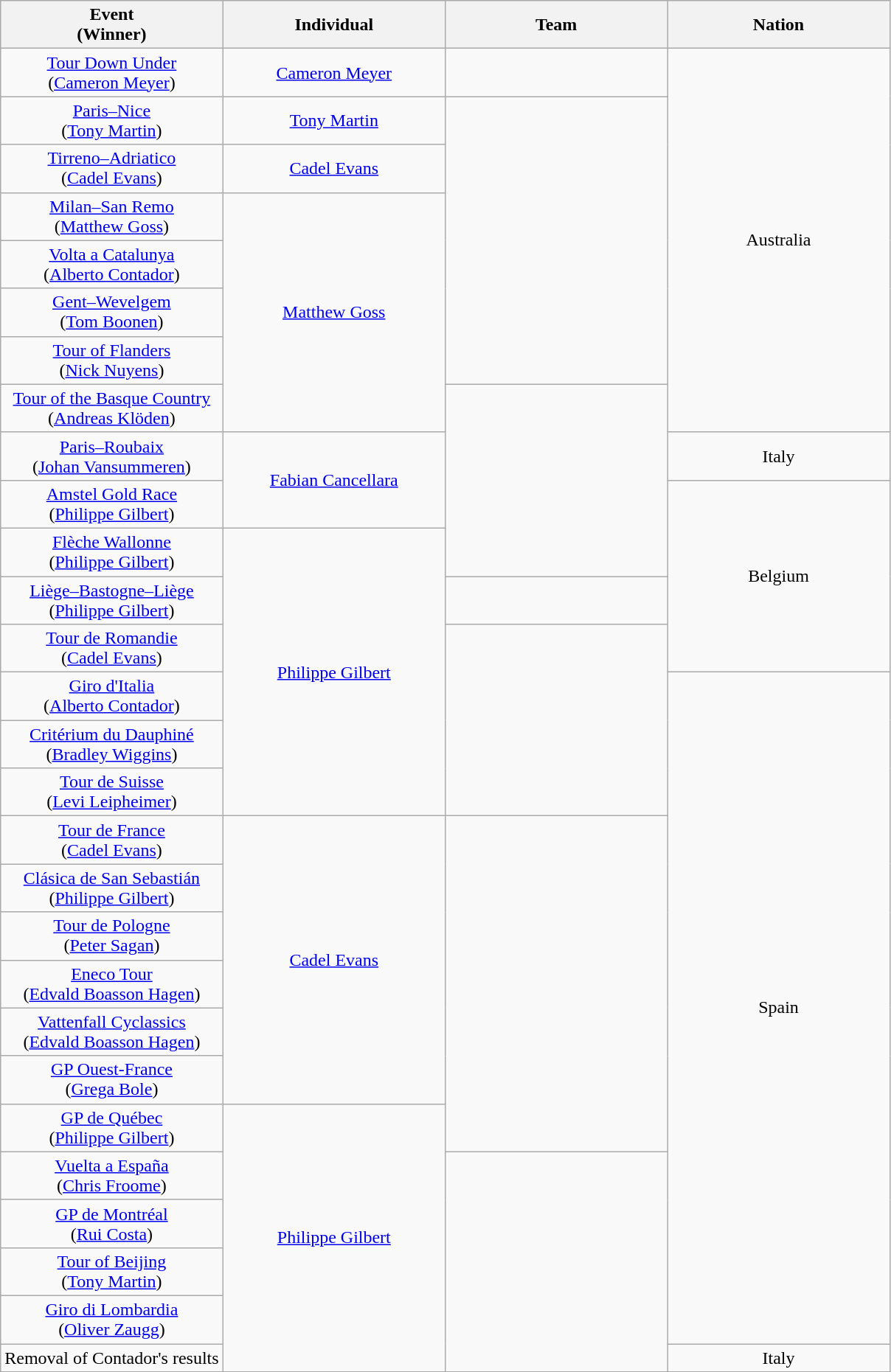<table class="wikitable" style="text-align: center;">
<tr>
<th style="width:25%;">Event<br>(Winner)</th>
<th style="width:25%;"><strong>Individual</strong></th>
<th style="width:25%;"><strong>Team</strong></th>
<th style="width:25%;"><strong>Nation</strong></th>
</tr>
<tr>
<td><a href='#'>Tour Down Under</a><br>(<a href='#'>Cameron Meyer</a>)</td>
<td><a href='#'>Cameron Meyer</a></td>
<td></td>
<td rowspan=8>Australia</td>
</tr>
<tr>
<td><a href='#'>Paris–Nice</a><br>(<a href='#'>Tony Martin</a>)</td>
<td><a href='#'>Tony Martin</a></td>
<td rowspan=6></td>
</tr>
<tr>
<td><a href='#'>Tirreno–Adriatico</a><br>(<a href='#'>Cadel Evans</a>)</td>
<td><a href='#'>Cadel Evans</a></td>
</tr>
<tr>
<td><a href='#'>Milan–San Remo</a><br>(<a href='#'>Matthew Goss</a>)</td>
<td rowspan=5><a href='#'>Matthew Goss</a></td>
</tr>
<tr>
<td><a href='#'>Volta a Catalunya</a><br>(<a href='#'>Alberto Contador</a>)</td>
</tr>
<tr>
<td><a href='#'>Gent–Wevelgem</a><br>(<a href='#'>Tom Boonen</a>)</td>
</tr>
<tr>
<td><a href='#'>Tour of Flanders</a><br>(<a href='#'>Nick Nuyens</a>)</td>
</tr>
<tr>
<td><a href='#'>Tour of the Basque Country</a><br>(<a href='#'>Andreas Klöden</a>)</td>
<td rowspan=4></td>
</tr>
<tr>
<td><a href='#'>Paris–Roubaix</a><br>(<a href='#'>Johan Vansummeren</a>)</td>
<td rowspan=2><a href='#'>Fabian Cancellara</a></td>
<td>Italy</td>
</tr>
<tr>
<td><a href='#'>Amstel Gold Race</a><br>(<a href='#'>Philippe Gilbert</a>)</td>
<td rowspan=4>Belgium</td>
</tr>
<tr>
<td><a href='#'>Flèche Wallonne</a><br>(<a href='#'>Philippe Gilbert</a>)</td>
<td rowspan=6><a href='#'>Philippe Gilbert</a></td>
</tr>
<tr>
<td><a href='#'>Liège–Bastogne–Liège</a><br>(<a href='#'>Philippe Gilbert</a>)</td>
<td></td>
</tr>
<tr>
<td><a href='#'>Tour de Romandie</a><br>(<a href='#'>Cadel Evans</a>)</td>
<td rowspan=4></td>
</tr>
<tr>
<td><a href='#'>Giro d'Italia</a><br>(<a href='#'>Alberto Contador</a>)</td>
<td rowspan=14>Spain</td>
</tr>
<tr>
<td><a href='#'>Critérium du Dauphiné</a><br>(<a href='#'>Bradley Wiggins</a>)</td>
</tr>
<tr>
<td><a href='#'>Tour de Suisse</a><br>(<a href='#'>Levi Leipheimer</a>)</td>
</tr>
<tr>
<td><a href='#'>Tour de France</a><br>(<a href='#'>Cadel Evans</a>)</td>
<td rowspan=6><a href='#'>Cadel Evans</a></td>
<td rowspan=7></td>
</tr>
<tr>
<td><a href='#'>Clásica de San Sebastián</a><br>(<a href='#'>Philippe Gilbert</a>)</td>
</tr>
<tr>
<td><a href='#'>Tour de Pologne</a><br>(<a href='#'>Peter Sagan</a>)</td>
</tr>
<tr>
<td><a href='#'>Eneco Tour</a><br>(<a href='#'>Edvald Boasson Hagen</a>)</td>
</tr>
<tr>
<td><a href='#'>Vattenfall Cyclassics</a><br>(<a href='#'>Edvald Boasson Hagen</a>)</td>
</tr>
<tr>
<td><a href='#'>GP Ouest-France</a><br>(<a href='#'>Grega Bole</a>)</td>
</tr>
<tr>
<td><a href='#'>GP de Québec</a><br>(<a href='#'>Philippe Gilbert</a>)</td>
<td rowspan=6><a href='#'>Philippe Gilbert</a></td>
</tr>
<tr>
<td><a href='#'>Vuelta a España</a> <br>(<a href='#'>Chris Froome</a>)</td>
<td rowspan=5></td>
</tr>
<tr>
<td><a href='#'>GP de Montréal</a><br>(<a href='#'>Rui Costa</a>)</td>
</tr>
<tr>
<td><a href='#'>Tour of Beijing</a><br>(<a href='#'>Tony Martin</a>)</td>
</tr>
<tr>
<td><a href='#'>Giro di Lombardia</a><br>(<a href='#'>Oliver Zaugg</a>)</td>
</tr>
<tr>
<td>Removal of Contador's results</td>
<td>Italy</td>
</tr>
</table>
